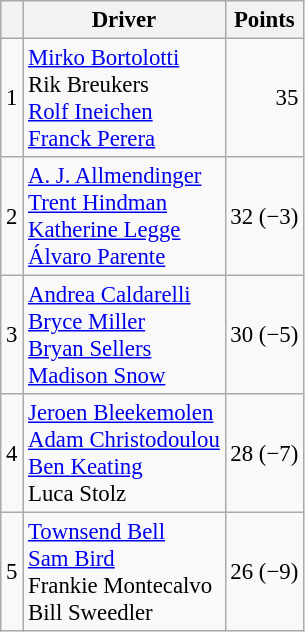<table class="wikitable" style="font-size: 95%;">
<tr>
<th scope="col"></th>
<th scope="col">Driver</th>
<th scope="col">Points</th>
</tr>
<tr>
<td align=center>1</td>
<td> <a href='#'>Mirko Bortolotti</a><br> Rik Breukers<br> <a href='#'>Rolf Ineichen</a><br> <a href='#'>Franck Perera</a></td>
<td align=right>35</td>
</tr>
<tr>
<td align=center>2</td>
<td> <a href='#'>A. J. Allmendinger</a><br> <a href='#'>Trent Hindman</a><br> <a href='#'>Katherine Legge</a><br> <a href='#'>Álvaro Parente</a></td>
<td align=right>32 (−3)</td>
</tr>
<tr>
<td align=center>3</td>
<td> <a href='#'>Andrea Caldarelli</a><br> <a href='#'>Bryce Miller</a><br> <a href='#'>Bryan Sellers</a><br> <a href='#'>Madison Snow</a></td>
<td align=right>30 (−5)</td>
</tr>
<tr>
<td align=center>4</td>
<td> <a href='#'>Jeroen Bleekemolen</a><br> <a href='#'>Adam Christodoulou</a><br> <a href='#'>Ben Keating</a><br> Luca Stolz</td>
<td align=right>28 (−7)</td>
</tr>
<tr>
<td align=center>5</td>
<td> <a href='#'>Townsend Bell</a><br> <a href='#'>Sam Bird</a><br> Frankie Montecalvo<br> Bill Sweedler</td>
<td align=right>26 (−9)</td>
</tr>
</table>
